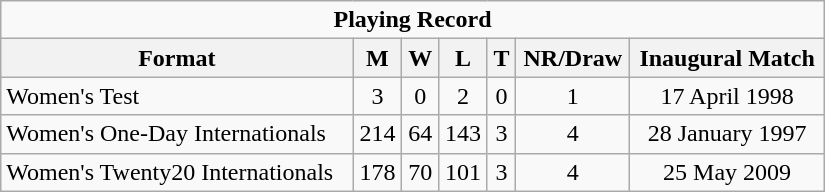<table class="wikitable" style="text-align: center; width: 550px;">
<tr>
<td colspan=7 align="center"><strong>Playing Record</strong></td>
</tr>
<tr>
<th>Format</th>
<th>M</th>
<th>W</th>
<th>L</th>
<th>T</th>
<th>NR/Draw</th>
<th>Inaugural Match</th>
</tr>
<tr>
<td align="left">Women's Test</td>
<td>3</td>
<td>0</td>
<td>2</td>
<td>0</td>
<td>1</td>
<td>17 April 1998</td>
</tr>
<tr>
<td align="left">Women's One-Day Internationals</td>
<td>214</td>
<td>64</td>
<td>143</td>
<td>3</td>
<td>4</td>
<td>28 January 1997</td>
</tr>
<tr>
<td align="left">Women's Twenty20 Internationals</td>
<td>178</td>
<td>70</td>
<td>101</td>
<td>3</td>
<td>4</td>
<td>25 May 2009</td>
</tr>
</table>
